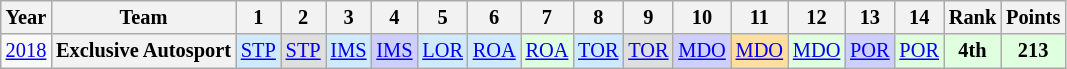<table class="wikitable" style="text-align:center; font-size:85%">
<tr>
<th>Year</th>
<th>Team</th>
<th>1</th>
<th>2</th>
<th>3</th>
<th>4</th>
<th>5</th>
<th>6</th>
<th>7</th>
<th>8</th>
<th>9</th>
<th>10</th>
<th>11</th>
<th>12</th>
<th>13</th>
<th>14</th>
<th>Rank</th>
<th>Points</th>
</tr>
<tr>
<td><a href='#'>2018</a></td>
<th nowrap>Exclusive Autosport</th>
<td style="background:#CFEAFF;"><a href='#'>STP</a><br></td>
<td style="background:#DFDFDF;"><a href='#'>STP</a><br></td>
<td style="background:#CFEAFF;"><a href='#'>IMS</a><br></td>
<td style="background:#CFCFFF;"><a href='#'>IMS</a><br></td>
<td style="background:#CFEAFF;"><a href='#'>LOR</a><br></td>
<td style="background:#CFEAFF;"><a href='#'>ROA</a><br></td>
<td style="background:#DFFFDF;"><a href='#'>ROA</a><br></td>
<td style="background:#CFEAFF;"><a href='#'>TOR</a><br></td>
<td style="background:#DFDFDF;"><a href='#'>TOR</a><br></td>
<td style="background:#CFCFFF;"><a href='#'>MDO</a><br></td>
<td style="background:#FFDF9F;"><a href='#'>MDO</a><br></td>
<td style="background:#DFFFDF;"><a href='#'>MDO</a><br></td>
<td style="background:#CFCFFF;"><a href='#'>POR</a><br></td>
<td style="background:#DFFFDF;"><a href='#'>POR</a><br></td>
<th style="background:#DFFFDF;">4th</th>
<th style="background:#DFFFDF;">213</th>
</tr>
</table>
